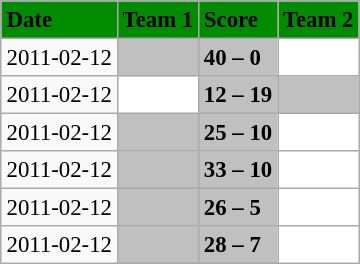<table class="wikitable" style="margin:0.5em auto; font-size:95%">
<tr bgcolor="#008B00">
<td><strong>Date</strong></td>
<td><strong>Team 1</strong></td>
<td><strong>Score</strong></td>
<td><strong>Team 2</strong></td>
</tr>
<tr>
<td>2011-02-12</td>
<td bgcolor="silver"></td>
<td bgcolor="silver"><strong>40 – 0</strong></td>
<td bgcolor="white"></td>
</tr>
<tr>
<td>2011-02-12</td>
<td bgcolor="white"></td>
<td bgcolor="silver"><strong>12 – 19</strong></td>
<td bgcolor="silver"></td>
</tr>
<tr>
<td>2011-02-12</td>
<td bgcolor="silver"></td>
<td bgcolor="silver"><strong>25 – 10</strong></td>
<td bgcolor="white"></td>
</tr>
<tr>
<td>2011-02-12</td>
<td bgcolor="silver"></td>
<td bgcolor="silver"><strong>33 – 10</strong></td>
<td bgcolor="white"></td>
</tr>
<tr>
<td>2011-02-12</td>
<td bgcolor="silver"></td>
<td bgcolor="silver"><strong>26 – 5</strong></td>
<td bgcolor="white"></td>
</tr>
<tr>
<td>2011-02-12</td>
<td bgcolor="silver"></td>
<td bgcolor="silver"><strong>28 – 7</strong></td>
<td bgcolor="white"></td>
</tr>
</table>
